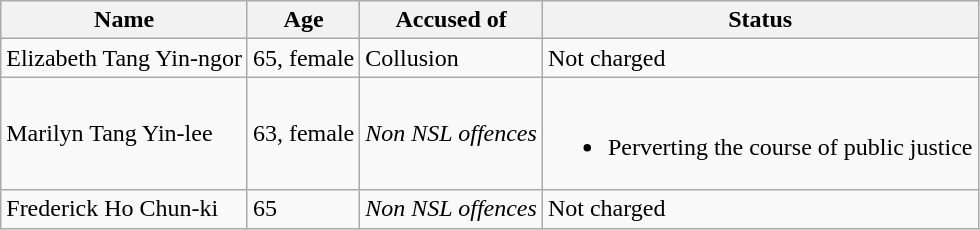<table class="wikitable">
<tr>
<th>Name</th>
<th>Age</th>
<th>Accused of</th>
<th>Status</th>
</tr>
<tr>
<td>Elizabeth Tang Yin-ngor</td>
<td>65, female</td>
<td>Collusion</td>
<td>Not charged</td>
</tr>
<tr>
<td>Marilyn Tang Yin-lee</td>
<td>63, female</td>
<td><em>Non NSL offences</em></td>
<td><br><ul><li>Perverting the course of public justice</li></ul></td>
</tr>
<tr>
<td>Frederick Ho Chun-ki</td>
<td>65</td>
<td><em>Non NSL offences</em></td>
<td>Not charged</td>
</tr>
</table>
